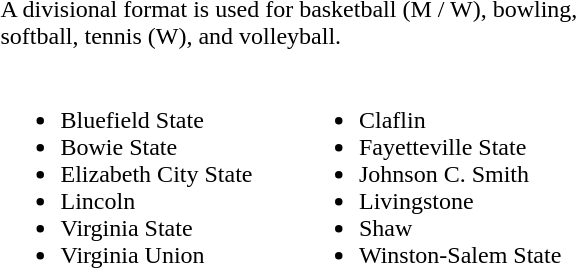<table width=400 style="float:right">
<tr>
<td colspan=2>A divisional format is used for basketball (M / W), bowling, softball, tennis (W), and volleyball.</td>
</tr>
<tr>
<td width=50%><br><ul><li>Bluefield State</li><li>Bowie State</li><li>Elizabeth City State</li><li>Lincoln</li><li>Virginia State</li><li>Virginia Union</li></ul></td>
<td width=50%><br><ul><li>Claflin</li><li>Fayetteville State</li><li>Johnson C. Smith</li><li>Livingstone</li><li>Shaw</li><li>Winston-Salem State</li></ul></td>
</tr>
</table>
